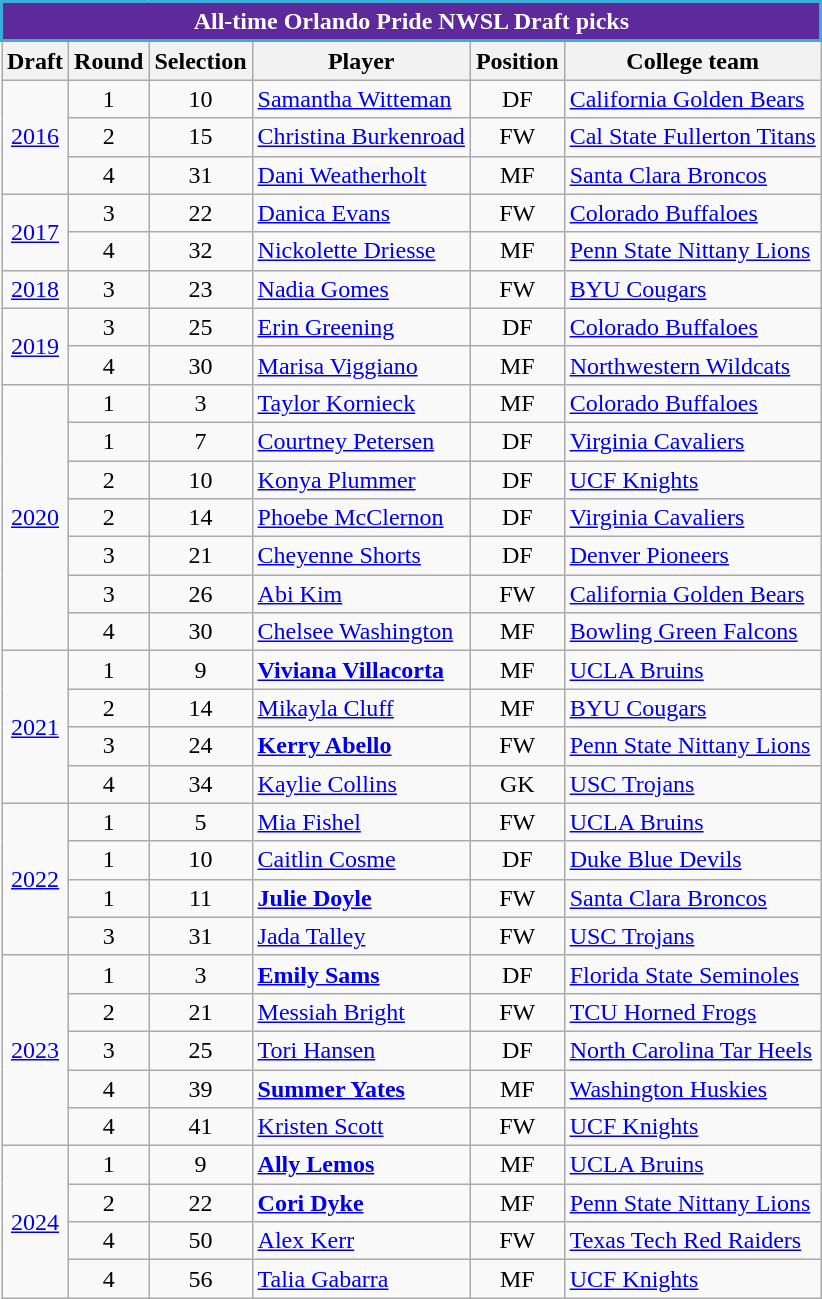<table class="wikitable sortable" style="text-align:left; font-size:100%;">
<tr>
<th colspan="6" style="background:#5E299A; color:white; border:2px solid #3aadd9;" scope="col">All-time Orlando Pride NWSL Draft picks</th>
</tr>
<tr>
<th>Draft</th>
<th>Round</th>
<th>Selection</th>
<th>Player</th>
<th>Position</th>
<th>College team</th>
</tr>
<tr>
<td rowspan="3" align="center"><a href='#'>2016</a></td>
<td align="center">1</td>
<td align="center">10</td>
<td> <a href='#'>Samantha Witteman</a></td>
<td align="center">DF</td>
<td> <a href='#'>California Golden Bears</a></td>
</tr>
<tr>
<td align="center">2</td>
<td align="center">15</td>
<td> <a href='#'>Christina Burkenroad</a></td>
<td align="center">FW</td>
<td> <a href='#'>Cal State Fullerton Titans</a></td>
</tr>
<tr>
<td align="center">4</td>
<td align="center">31</td>
<td> <a href='#'>Dani Weatherholt</a></td>
<td align="center">MF</td>
<td> <a href='#'>Santa Clara Broncos</a></td>
</tr>
<tr>
<td rowspan="2" align="center"><a href='#'>2017</a></td>
<td align="center">3</td>
<td align="center">22</td>
<td> <a href='#'>Danica Evans</a></td>
<td align="center">FW</td>
<td> <a href='#'>Colorado Buffaloes</a></td>
</tr>
<tr>
<td align="center">4</td>
<td align="center">32</td>
<td> <a href='#'>Nickolette Driesse</a></td>
<td align="center">MF</td>
<td> <a href='#'>Penn State Nittany Lions</a></td>
</tr>
<tr>
<td align="center"><a href='#'>2018</a></td>
<td align="center">3</td>
<td align="center">23</td>
<td> <a href='#'>Nadia Gomes</a></td>
<td align="center">FW</td>
<td> <a href='#'>BYU Cougars</a></td>
</tr>
<tr>
<td rowspan="2" align="center"><a href='#'>2019</a></td>
<td align="center">3</td>
<td align="center">25</td>
<td> <a href='#'>Erin Greening</a></td>
<td align="center">DF</td>
<td> <a href='#'>Colorado Buffaloes</a></td>
</tr>
<tr>
<td align="center">4</td>
<td align="center">30</td>
<td> <a href='#'>Marisa Viggiano</a></td>
<td align="center">MF</td>
<td> <a href='#'>Northwestern Wildcats</a></td>
</tr>
<tr>
<td rowspan="7" align="center"><a href='#'>2020</a></td>
<td align="center">1</td>
<td align="center">3</td>
<td> <a href='#'>Taylor Kornieck</a></td>
<td align="center">MF</td>
<td> <a href='#'>Colorado Buffaloes</a></td>
</tr>
<tr>
<td align="center">1</td>
<td align="center">7</td>
<td> <a href='#'>Courtney Petersen</a></td>
<td align="center">DF</td>
<td> <a href='#'>Virginia Cavaliers</a></td>
</tr>
<tr>
<td align="center">2</td>
<td align="center">10</td>
<td> <a href='#'>Konya Plummer</a></td>
<td align="center">DF</td>
<td> <a href='#'>UCF Knights</a></td>
</tr>
<tr>
<td align="center">2</td>
<td align="center">14</td>
<td> <a href='#'>Phoebe McClernon</a></td>
<td align="center">DF</td>
<td> <a href='#'>Virginia Cavaliers</a></td>
</tr>
<tr>
<td align="center">3</td>
<td align="center">21</td>
<td> <a href='#'>Cheyenne Shorts</a></td>
<td align="center">DF</td>
<td> <a href='#'>Denver Pioneers</a></td>
</tr>
<tr>
<td align="center">3</td>
<td align="center">26</td>
<td> <a href='#'>Abi Kim</a></td>
<td align="center">FW</td>
<td> <a href='#'>California Golden Bears</a></td>
</tr>
<tr>
<td align="center">4</td>
<td align="center">30</td>
<td> <a href='#'>Chelsee Washington</a></td>
<td align="center">MF</td>
<td> <a href='#'>Bowling Green Falcons</a></td>
</tr>
<tr>
<td rowspan="4" align="center"><a href='#'>2021</a></td>
<td align="center">1</td>
<td align="center">9</td>
<td> <strong><a href='#'>Viviana Villacorta</a></strong></td>
<td align="center">MF</td>
<td> <a href='#'>UCLA Bruins</a></td>
</tr>
<tr>
<td align="center">2</td>
<td align="center">14</td>
<td> <a href='#'>Mikayla Cluff</a></td>
<td align="center">MF</td>
<td> <a href='#'>BYU Cougars</a></td>
</tr>
<tr>
<td align="center">3</td>
<td align="center">24</td>
<td> <strong><a href='#'>Kerry Abello</a></strong></td>
<td align="center">FW</td>
<td> <a href='#'>Penn State Nittany Lions</a></td>
</tr>
<tr>
<td align="center">4</td>
<td align="center">34</td>
<td> <a href='#'>Kaylie Collins</a></td>
<td align="center">GK</td>
<td> <a href='#'>USC Trojans</a></td>
</tr>
<tr>
<td rowspan="4" align="center"><a href='#'>2022</a></td>
<td align="center">1</td>
<td align="center">5</td>
<td> <a href='#'>Mia Fishel</a></td>
<td align="center">FW</td>
<td> <a href='#'>UCLA Bruins</a></td>
</tr>
<tr>
<td align="center">1</td>
<td align="center">10</td>
<td> <a href='#'>Caitlin Cosme</a></td>
<td align="center">DF</td>
<td> <a href='#'>Duke Blue Devils</a></td>
</tr>
<tr>
<td align="center">1</td>
<td align="center">11</td>
<td> <strong><a href='#'>Julie Doyle</a></strong></td>
<td align="center">FW</td>
<td> <a href='#'>Santa Clara Broncos</a></td>
</tr>
<tr>
<td align="center">3</td>
<td align="center">31</td>
<td> <a href='#'>Jada Talley</a></td>
<td align="center">FW</td>
<td> <a href='#'>USC Trojans</a></td>
</tr>
<tr>
<td rowspan="5" align="center"><a href='#'>2023</a></td>
<td align="center">1</td>
<td align="center">3</td>
<td> <strong><a href='#'>Emily Sams</a></strong></td>
<td align="center">DF</td>
<td> <a href='#'>Florida State Seminoles</a></td>
</tr>
<tr>
<td align="center">2</td>
<td align="center">21</td>
<td> <a href='#'>Messiah Bright</a></td>
<td align="center">FW</td>
<td> <a href='#'>TCU Horned Frogs</a></td>
</tr>
<tr>
<td align="center">3</td>
<td align="center">25</td>
<td> <a href='#'>Tori Hansen</a></td>
<td align="center">DF</td>
<td> <a href='#'>North Carolina Tar Heels</a></td>
</tr>
<tr>
<td align="center">4</td>
<td align="center">39</td>
<td> <strong><a href='#'>Summer Yates</a></strong></td>
<td align="center">MF</td>
<td> <a href='#'>Washington Huskies</a></td>
</tr>
<tr>
<td align="center">4</td>
<td align="center">41</td>
<td> <a href='#'>Kristen Scott</a></td>
<td align="center">FW</td>
<td> <a href='#'>UCF Knights</a></td>
</tr>
<tr>
<td rowspan="4" align="center"><a href='#'>2024</a></td>
<td align="center">1</td>
<td align="center">9</td>
<td> <strong><a href='#'>Ally Lemos</a></strong></td>
<td align="center">MF</td>
<td> <a href='#'>UCLA Bruins</a></td>
</tr>
<tr>
<td align="center">2</td>
<td align="center">22</td>
<td> <strong><a href='#'>Cori Dyke</a></strong></td>
<td align="center">MF</td>
<td> <a href='#'>Penn State Nittany Lions</a></td>
</tr>
<tr>
<td align="center">4</td>
<td align="center">50</td>
<td> <a href='#'>Alex Kerr</a></td>
<td align="center">FW</td>
<td> <a href='#'>Texas Tech Red Raiders</a></td>
</tr>
<tr>
<td align="center">4</td>
<td align="center">56</td>
<td> <a href='#'>Talia Gabarra</a></td>
<td align="center">MF</td>
<td> <a href='#'>UCF Knights</a></td>
</tr>
</table>
